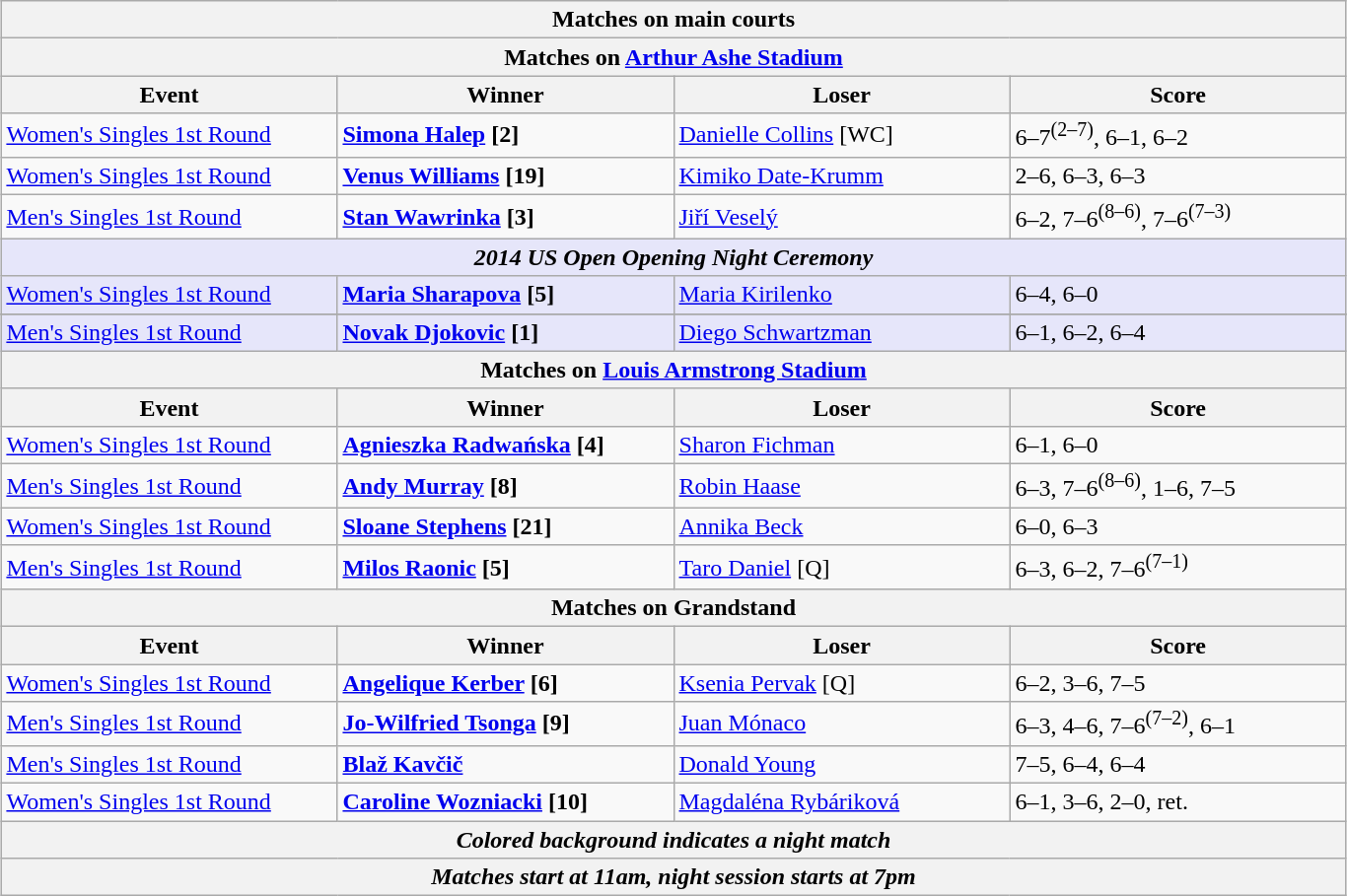<table class="wikitable collapsible uncollapsed" style="margin:auto;">
<tr>
<th colspan="4" style="white-space:nowrap;">Matches on main courts</th>
</tr>
<tr>
<th colspan="4"><strong>Matches on <a href='#'>Arthur Ashe Stadium</a></strong></th>
</tr>
<tr>
<th width=220>Event</th>
<th width=220>Winner</th>
<th width=220>Loser</th>
<th width=220>Score</th>
</tr>
<tr>
<td><a href='#'>Women's Singles 1st Round</a></td>
<td><strong> <a href='#'>Simona Halep</a> [2]</strong></td>
<td> <a href='#'>Danielle Collins</a> [WC]</td>
<td>6–7<sup>(2–7)</sup>, 6–1, 6–2</td>
</tr>
<tr>
<td><a href='#'>Women's Singles 1st Round</a></td>
<td><strong> <a href='#'>Venus Williams</a> [19]</strong></td>
<td> <a href='#'>Kimiko Date-Krumm</a></td>
<td>2–6, 6–3, 6–3</td>
</tr>
<tr>
<td><a href='#'>Men's Singles 1st Round</a></td>
<td><strong> <a href='#'>Stan Wawrinka</a> [3] </strong></td>
<td> <a href='#'>Jiří Veselý</a></td>
<td>6–2, 7–6<sup>(8–6)</sup>,  7–6<sup>(7–3)</sup></td>
</tr>
<tr bgcolor=lavender>
<td colspan=4 style="text-align:center;"><strong><em>2014 US Open Opening Night Ceremony</em></strong></td>
</tr>
<tr bgcolor=lavender>
<td><a href='#'>Women's Singles 1st Round</a></td>
<td><strong> <a href='#'>Maria Sharapova</a> [5]</strong></td>
<td> <a href='#'>Maria Kirilenko</a></td>
<td>6–4, 6–0</td>
</tr>
<tr>
</tr>
<tr bgcolor=lavender>
<td><a href='#'>Men's Singles 1st Round</a></td>
<td><strong> <a href='#'>Novak Djokovic</a> [1]</strong></td>
<td> <a href='#'>Diego Schwartzman</a></td>
<td>6–1, 6–2, 6–4</td>
</tr>
<tr>
<th colspan="4"><strong>Matches on <a href='#'>Louis Armstrong Stadium</a></strong></th>
</tr>
<tr>
<th width=220>Event</th>
<th width=220>Winner</th>
<th width=220>Loser</th>
<th width=220>Score</th>
</tr>
<tr>
<td><a href='#'>Women's Singles 1st Round</a></td>
<td><strong> <a href='#'>Agnieszka Radwańska</a> [4]</strong></td>
<td> <a href='#'>Sharon Fichman</a></td>
<td>6–1, 6–0</td>
</tr>
<tr>
<td><a href='#'>Men's Singles 1st Round</a></td>
<td><strong> <a href='#'>Andy Murray</a> [8]</strong></td>
<td> <a href='#'>Robin Haase</a></td>
<td>6–3, 7–6<sup>(8–6)</sup>, 1–6, 7–5</td>
</tr>
<tr>
<td><a href='#'>Women's Singles 1st Round</a></td>
<td><strong> <a href='#'>Sloane Stephens</a> [21]</strong></td>
<td> <a href='#'>Annika Beck</a></td>
<td>6–0, 6–3</td>
</tr>
<tr>
<td><a href='#'>Men's Singles 1st Round</a></td>
<td><strong> <a href='#'>Milos Raonic</a> [5]</strong></td>
<td> <a href='#'>Taro Daniel</a> [Q]</td>
<td>6–3, 6–2, 7–6<sup>(7–1)</sup></td>
</tr>
<tr>
<th colspan="4"><strong>Matches on Grandstand</strong></th>
</tr>
<tr>
<th width=220>Event</th>
<th width=220>Winner</th>
<th width=220>Loser</th>
<th width=220>Score</th>
</tr>
<tr>
<td><a href='#'>Women's Singles 1st Round</a></td>
<td><strong> <a href='#'>Angelique Kerber</a> [6]</strong></td>
<td> <a href='#'>Ksenia Pervak</a> [Q]</td>
<td>6–2, 3–6, 7–5</td>
</tr>
<tr>
<td><a href='#'>Men's Singles 1st Round</a></td>
<td><strong> <a href='#'>Jo-Wilfried Tsonga</a> [9]</strong></td>
<td> <a href='#'>Juan Mónaco</a></td>
<td>6–3, 4–6, 7–6<sup>(7–2)</sup>, 6–1</td>
</tr>
<tr>
<td><a href='#'>Men's Singles 1st Round</a></td>
<td><strong> <a href='#'>Blaž Kavčič</a> </strong></td>
<td> <a href='#'>Donald Young</a></td>
<td>7–5, 6–4, 6–4</td>
</tr>
<tr>
<td><a href='#'>Women's Singles 1st Round</a></td>
<td><strong> <a href='#'>Caroline Wozniacki</a> [10]</strong></td>
<td> <a href='#'>Magdaléna Rybáriková</a></td>
<td>6–1, 3–6, 2–0, ret.</td>
</tr>
<tr>
<th colspan=4><em>Colored background indicates a night match</em></th>
</tr>
<tr>
<th colspan=4><em>Matches start at 11am, night session starts at 7pm</em></th>
</tr>
</table>
